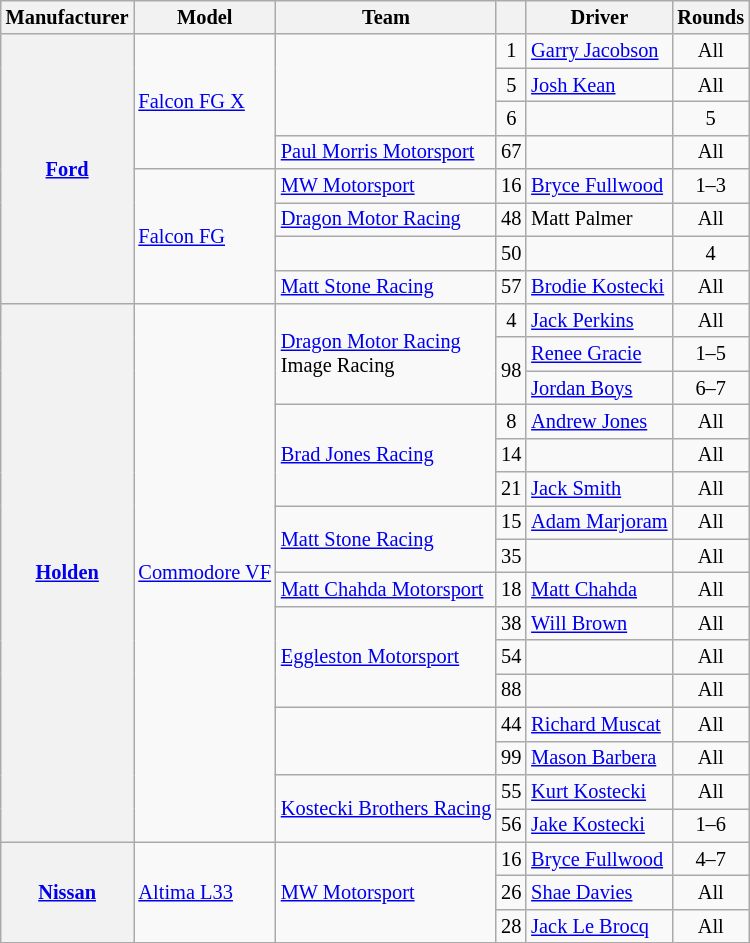<table class="wikitable" style="font-size: 85%">
<tr>
<th>Manufacturer</th>
<th>Model</th>
<th>Team</th>
<th valign="middle"></th>
<th>Driver</th>
<th>Rounds</th>
</tr>
<tr>
<th rowspan=8><a href='#'>Ford</a></th>
<td rowspan="4"><a href='#'>Falcon FG X</a></td>
<td rowspan="3"></td>
<td align="middle">1</td>
<td> <a href='#'>Garry Jacobson</a></td>
<td align="center">All</td>
</tr>
<tr>
<td align="middle">5</td>
<td> <a href='#'>Josh Kean</a></td>
<td align="center">All</td>
</tr>
<tr>
<td align=middle>6</td>
<td></td>
<td align=middle>5</td>
</tr>
<tr>
<td><a href='#'>Paul Morris Motorsport</a></td>
<td align="middle">67</td>
<td></td>
<td align="center">All</td>
</tr>
<tr>
<td rowspan=4><a href='#'>Falcon FG</a></td>
<td><a href='#'>MW Motorsport</a></td>
<td align="center">16</td>
<td> <a href='#'>Bryce Fullwood</a></td>
<td align="center">1–3</td>
</tr>
<tr>
<td><a href='#'>Dragon Motor Racing</a></td>
<td align="middle">48</td>
<td> Matt Palmer</td>
<td align="center">All</td>
</tr>
<tr>
<td></td>
<td align="middle">50</td>
<td></td>
<td align="center">4</td>
</tr>
<tr>
<td><a href='#'>Matt Stone Racing</a></td>
<td align="middle">57</td>
<td> <a href='#'>Brodie Kostecki</a></td>
<td align="center">All</td>
</tr>
<tr>
<th rowspan=16><a href='#'>Holden</a></th>
<td rowspan="16"><a href='#'>Commodore VF</a></td>
<td rowspan="3"><a href='#'>Dragon Motor Racing</a><br>Image Racing</td>
<td align="middle">4</td>
<td> <a href='#'>Jack Perkins</a></td>
<td align="center">All</td>
</tr>
<tr>
<td align="middle" rowspan=2>98</td>
<td> <a href='#'>Renee Gracie</a></td>
<td align="center">1–5</td>
</tr>
<tr>
<td> <a href='#'>Jordan Boys</a></td>
<td align="center">6–7</td>
</tr>
<tr>
<td rowspan="3"><a href='#'>Brad Jones Racing</a></td>
<td align="middle">8</td>
<td> <a href='#'>Andrew Jones</a></td>
<td align="center">All</td>
</tr>
<tr>
<td align="middle">14</td>
<td></td>
<td align="center">All</td>
</tr>
<tr>
<td align="middle">21</td>
<td> <a href='#'>Jack Smith</a></td>
<td align="center">All</td>
</tr>
<tr>
<td rowspan="2"><a href='#'>Matt Stone Racing</a></td>
<td align="middle">15</td>
<td> <a href='#'>Adam Marjoram</a></td>
<td align="center">All</td>
</tr>
<tr>
<td align="middle">35</td>
<td></td>
<td align="center">All</td>
</tr>
<tr>
<td><a href='#'>Matt Chahda Motorsport</a></td>
<td align="middle">18</td>
<td> <a href='#'>Matt Chahda</a></td>
<td align="center">All</td>
</tr>
<tr>
<td rowspan="3"><a href='#'>Eggleston Motorsport</a></td>
<td align="middle">38</td>
<td> <a href='#'>Will Brown</a></td>
<td align="center">All</td>
</tr>
<tr>
<td align="middle">54</td>
<td></td>
<td align="center">All</td>
</tr>
<tr>
<td align="middle">88</td>
<td></td>
<td align="center">All</td>
</tr>
<tr>
<td rowspan="2"></td>
<td align="middle">44</td>
<td> <a href='#'>Richard Muscat</a></td>
<td align="center">All</td>
</tr>
<tr>
<td align="middle">99</td>
<td> <a href='#'>Mason Barbera</a></td>
<td align="center">All</td>
</tr>
<tr>
<td rowspan="2"><a href='#'>Kostecki Brothers Racing</a></td>
<td align="middle">55</td>
<td> <a href='#'>Kurt Kostecki</a></td>
<td align="center">All</td>
</tr>
<tr>
<td align="middle">56</td>
<td> <a href='#'>Jake Kostecki</a></td>
<td align="center">1–6</td>
</tr>
<tr>
<th rowspan=3><a href='#'>Nissan</a></th>
<td rowspan="3"><a href='#'>Altima L33</a></td>
<td rowspan="3"><a href='#'>MW Motorsport</a></td>
<td align=center>16</td>
<td> <a href='#'>Bryce Fullwood</a></td>
<td align="center">4–7</td>
</tr>
<tr>
<td align="middle">26</td>
<td> <a href='#'>Shae Davies</a></td>
<td align="center">All</td>
</tr>
<tr>
<td align="middle">28</td>
<td> <a href='#'>Jack Le Brocq</a></td>
<td align="center">All</td>
</tr>
</table>
